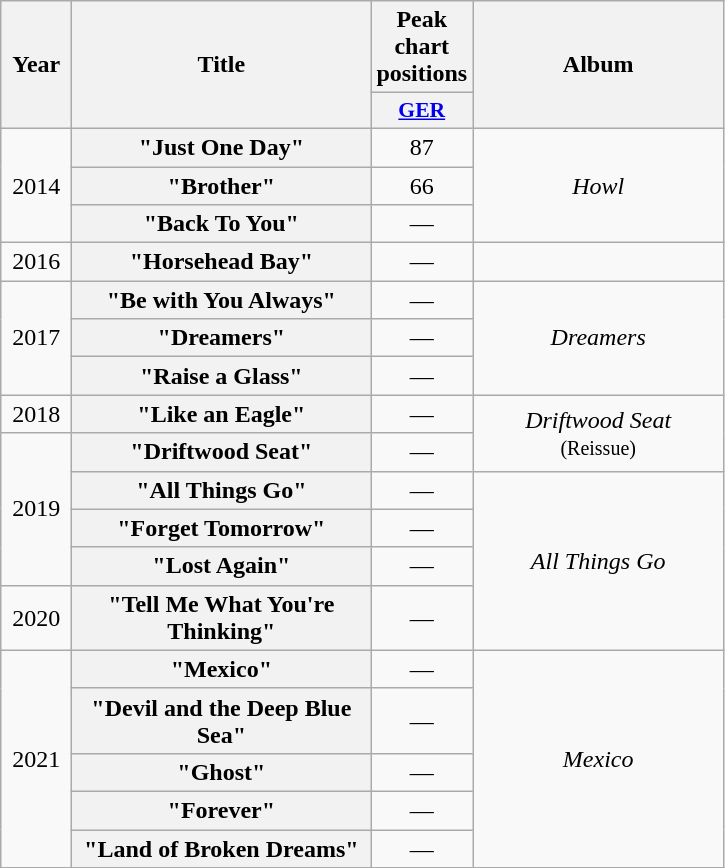<table class="wikitable plainrowheaders" style="text-align:center;" border="1">
<tr>
<th scope="col" rowspan="2" style="width:2.5em;">Year</th>
<th scope="col" rowspan="2" style="width:12em;">Title</th>
<th scope="col" colspan="1">Peak chart positions</th>
<th scope="col" rowspan="2" style="width:10em;">Album</th>
</tr>
<tr>
<th scope="col" style="width:3em;font-size:90%;"><a href='#'>GER</a><br></th>
</tr>
<tr>
<td align="center" rowspan="3">2014</td>
<th scope="row">"Just One Day"</th>
<td align="center">87</td>
<td align="center" rowspan="3"><em>Howl</em></td>
</tr>
<tr>
<th scope="row">"Brother"</th>
<td align="center">66</td>
</tr>
<tr>
<th scope="row">"Back To You"</th>
<td align="center">—</td>
</tr>
<tr>
<td align="center">2016</td>
<th scope="row">"Horsehead Bay"</th>
<td align="center">—</td>
<td></td>
</tr>
<tr>
<td align="center" rowspan="3">2017</td>
<th scope="row">"Be with You Always"</th>
<td align="center">—</td>
<td align="center" rowspan="3"><em>Dreamers</em></td>
</tr>
<tr>
<th scope="row">"Dreamers"</th>
<td align="center">—</td>
</tr>
<tr>
<th scope="row">"Raise a Glass"</th>
<td align="center">—</td>
</tr>
<tr>
<td align="center">2018</td>
<th scope="row">"Like an Eagle"</th>
<td align="center">—</td>
<td align="center" rowspan="2"><em>Driftwood Seat</em><br><small>(Reissue)</small></td>
</tr>
<tr>
<td align="center" rowspan="4">2019</td>
<th scope="row">"Driftwood Seat"</th>
<td align="center">—</td>
</tr>
<tr>
<th scope="row">"All Things Go"</th>
<td align="center">—</td>
<td align="center" rowspan="4"><em>All Things Go</em></td>
</tr>
<tr>
<th scope="row">"Forget Tomorrow"</th>
<td align="center">—</td>
</tr>
<tr>
<th scope="row">"Lost Again"</th>
<td align="center">—</td>
</tr>
<tr>
<td align="center">2020</td>
<th scope="row">"Tell Me What You're Thinking"</th>
<td align="center">—</td>
</tr>
<tr>
<td align="center" rowspan="5">2021</td>
<th scope="row">"Mexico"</th>
<td align="center">—</td>
<td align="center" rowspan="5"><em>Mexico</em></td>
</tr>
<tr>
<th scope="row">"Devil and the Deep Blue Sea"</th>
<td align="center">—</td>
</tr>
<tr>
<th scope="row">"Ghost"</th>
<td align="center">—</td>
</tr>
<tr>
<th scope="row">"Forever"</th>
<td align="center">—</td>
</tr>
<tr>
<th scope="row">"Land of Broken Dreams"</th>
<td align="center">—</td>
</tr>
</table>
